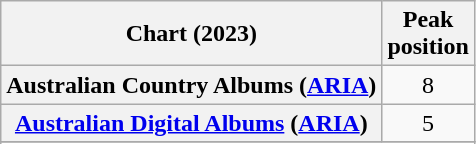<table class="wikitable sortable plainrowheaders" style="text-align:center">
<tr>
<th scope="col">Chart (2023)</th>
<th scope="col">Peak<br>position</th>
</tr>
<tr>
<th scope="row">Australian Country Albums (<a href='#'>ARIA</a>)</th>
<td>8</td>
</tr>
<tr>
<th scope="row"><a href='#'>Australian Digital Albums</a> (<a href='#'>ARIA</a>)</th>
<td>5</td>
</tr>
<tr>
</tr>
<tr>
</tr>
<tr>
</tr>
<tr>
</tr>
<tr>
</tr>
</table>
